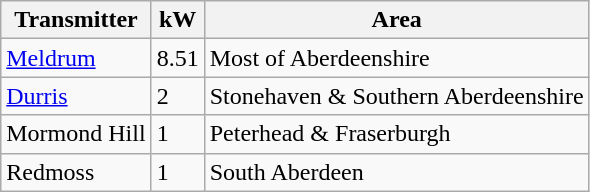<table class="wikitable sortable">
<tr>
<th>Transmitter</th>
<th>kW</th>
<th>Area</th>
</tr>
<tr>
<td><a href='#'>Meldrum</a></td>
<td>8.51</td>
<td>Most of Aberdeenshire</td>
</tr>
<tr>
<td><a href='#'>Durris</a></td>
<td>2</td>
<td>Stonehaven & Southern Aberdeenshire</td>
</tr>
<tr>
<td>Mormond Hill</td>
<td>1</td>
<td>Peterhead & Fraserburgh</td>
</tr>
<tr>
<td>Redmoss</td>
<td>1</td>
<td>South Aberdeen</td>
</tr>
</table>
